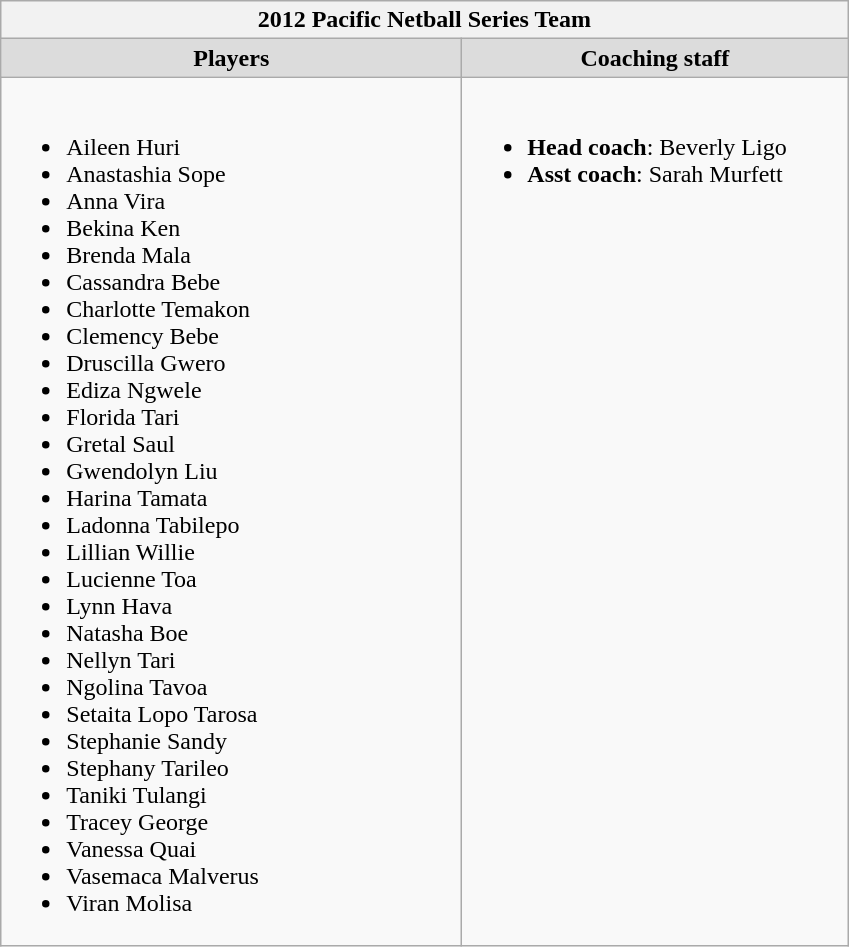<table class="wikitable collapsible collapsed">
<tr>
<th colspan="2">2012 Pacific Netball Series Team</th>
</tr>
<tr style="text-align:center; background:gainsboro;">
<td style="width:300px; "><strong>Players</strong></td>
<td style="width:250px; "><strong>Coaching staff</strong></td>
</tr>
<tr>
<td><br><ul><li>Aileen Huri</li><li>Anastashia Sope</li><li>Anna Vira</li><li>Bekina Ken</li><li>Brenda Mala</li><li>Cassandra Bebe</li><li>Charlotte Temakon</li><li>Clemency Bebe</li><li>Druscilla Gwero</li><li>Ediza Ngwele</li><li>Florida Tari</li><li>Gretal Saul</li><li>Gwendolyn Liu</li><li>Harina Tamata</li><li>Ladonna Tabilepo</li><li>Lillian Willie</li><li>Lucienne Toa</li><li>Lynn Hava</li><li>Natasha Boe</li><li>Nellyn Tari</li><li>Ngolina Tavoa</li><li>Setaita Lopo Tarosa</li><li>Stephanie Sandy</li><li>Stephany Tarileo</li><li>Taniki Tulangi</li><li>Tracey George</li><li>Vanessa Quai</li><li>Vasemaca Malverus</li><li>Viran Molisa</li></ul></td>
<td valign=top><br><ul><li><strong>Head coach</strong>: Beverly Ligo</li><li><strong>Asst coach</strong>: Sarah Murfett</li></ul></td>
</tr>
</table>
